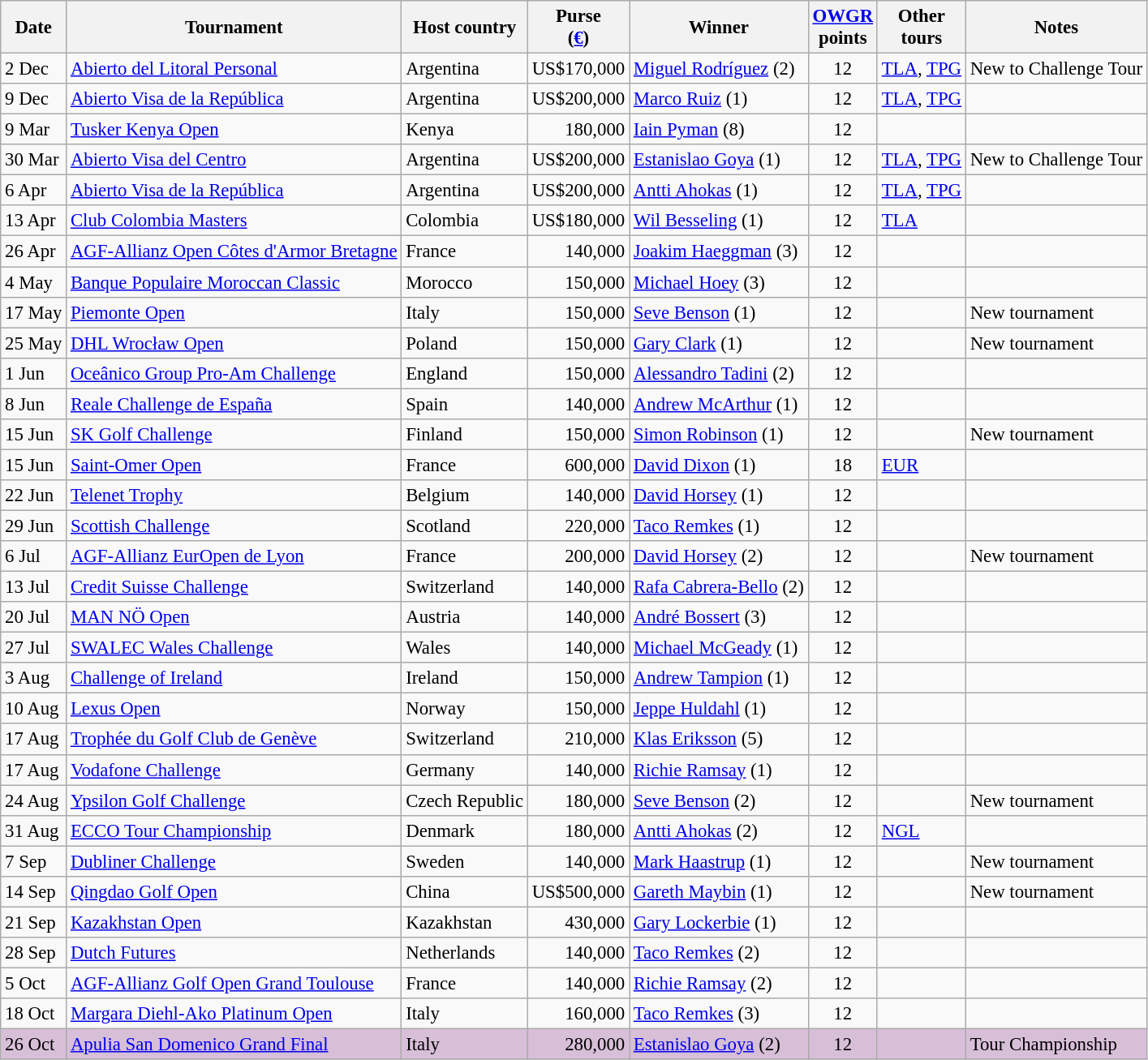<table class="wikitable" style="font-size:95%">
<tr>
<th>Date</th>
<th>Tournament</th>
<th>Host country</th>
<th>Purse<br>(<a href='#'>€</a>)</th>
<th>Winner</th>
<th><a href='#'>OWGR</a><br>points</th>
<th>Other<br>tours</th>
<th>Notes</th>
</tr>
<tr>
<td>2 Dec</td>
<td><a href='#'>Abierto del Litoral Personal</a></td>
<td>Argentina</td>
<td align=right>US$170,000</td>
<td> <a href='#'>Miguel Rodríguez</a> (2)</td>
<td align=center>12</td>
<td><a href='#'>TLA</a>, <a href='#'>TPG</a></td>
<td>New to Challenge Tour</td>
</tr>
<tr>
<td>9 Dec</td>
<td><a href='#'>Abierto Visa de la República</a></td>
<td>Argentina</td>
<td align=right>US$200,000</td>
<td> <a href='#'>Marco Ruiz</a> (1)</td>
<td align=center>12</td>
<td><a href='#'>TLA</a>, <a href='#'>TPG</a></td>
<td></td>
</tr>
<tr>
<td>9 Mar</td>
<td><a href='#'>Tusker Kenya Open</a></td>
<td>Kenya</td>
<td align=right>180,000</td>
<td> <a href='#'>Iain Pyman</a> (8)</td>
<td align=center>12</td>
<td></td>
<td></td>
</tr>
<tr>
<td>30 Mar</td>
<td><a href='#'>Abierto Visa del Centro</a></td>
<td>Argentina</td>
<td align=right>US$200,000</td>
<td> <a href='#'>Estanislao Goya</a> (1)</td>
<td align=center>12</td>
<td><a href='#'>TLA</a>, <a href='#'>TPG</a></td>
<td>New to Challenge Tour</td>
</tr>
<tr>
<td>6 Apr</td>
<td><a href='#'>Abierto Visa de la República</a></td>
<td>Argentina</td>
<td align=right>US$200,000</td>
<td> <a href='#'>Antti Ahokas</a> (1)</td>
<td align=center>12</td>
<td><a href='#'>TLA</a>, <a href='#'>TPG</a></td>
<td></td>
</tr>
<tr>
<td>13 Apr</td>
<td><a href='#'>Club Colombia Masters</a></td>
<td>Colombia</td>
<td align=right>US$180,000</td>
<td> <a href='#'>Wil Besseling</a> (1)</td>
<td align=center>12</td>
<td><a href='#'>TLA</a></td>
<td></td>
</tr>
<tr>
<td>26 Apr</td>
<td><a href='#'>AGF-Allianz Open Côtes d'Armor Bretagne</a></td>
<td>France</td>
<td align=right>140,000</td>
<td> <a href='#'>Joakim Haeggman</a> (3)</td>
<td align=center>12</td>
<td></td>
<td></td>
</tr>
<tr>
<td>4 May</td>
<td><a href='#'>Banque Populaire Moroccan Classic</a></td>
<td>Morocco</td>
<td align=right>150,000</td>
<td> <a href='#'>Michael Hoey</a> (3)</td>
<td align=center>12</td>
<td></td>
<td></td>
</tr>
<tr>
<td>17 May</td>
<td><a href='#'>Piemonte Open</a></td>
<td>Italy</td>
<td align=right>150,000</td>
<td> <a href='#'>Seve Benson</a> (1)</td>
<td align=center>12</td>
<td></td>
<td>New tournament</td>
</tr>
<tr>
<td>25 May</td>
<td><a href='#'>DHL Wrocław Open</a></td>
<td>Poland</td>
<td align=right>150,000</td>
<td> <a href='#'>Gary Clark</a> (1)</td>
<td align=center>12</td>
<td></td>
<td>New tournament</td>
</tr>
<tr>
<td>1 Jun</td>
<td><a href='#'>Oceânico Group Pro-Am Challenge</a></td>
<td>England</td>
<td align=right>150,000</td>
<td> <a href='#'>Alessandro Tadini</a> (2)</td>
<td align=center>12</td>
<td></td>
<td></td>
</tr>
<tr>
<td>8 Jun</td>
<td><a href='#'>Reale Challenge de España</a></td>
<td>Spain</td>
<td align=right>140,000</td>
<td> <a href='#'>Andrew McArthur</a> (1)</td>
<td align=center>12</td>
<td></td>
<td></td>
</tr>
<tr>
<td>15 Jun</td>
<td><a href='#'>SK Golf Challenge</a></td>
<td>Finland</td>
<td align=right>150,000</td>
<td> <a href='#'>Simon Robinson</a> (1)</td>
<td align=center>12</td>
<td></td>
<td>New tournament</td>
</tr>
<tr>
<td>15 Jun</td>
<td><a href='#'>Saint-Omer Open</a></td>
<td>France</td>
<td align=right>600,000</td>
<td> <a href='#'>David Dixon</a> (1)</td>
<td align=center>18</td>
<td><a href='#'>EUR</a></td>
<td></td>
</tr>
<tr>
<td>22 Jun</td>
<td><a href='#'>Telenet Trophy</a></td>
<td>Belgium</td>
<td align=right>140,000</td>
<td> <a href='#'>David Horsey</a> (1)</td>
<td align=center>12</td>
<td></td>
<td></td>
</tr>
<tr>
<td>29 Jun</td>
<td><a href='#'>Scottish Challenge</a></td>
<td>Scotland</td>
<td align=right>220,000</td>
<td> <a href='#'>Taco Remkes</a> (1)</td>
<td align=center>12</td>
<td></td>
<td></td>
</tr>
<tr>
<td>6 Jul</td>
<td><a href='#'>AGF-Allianz EurOpen de Lyon</a></td>
<td>France</td>
<td align=right>200,000</td>
<td> <a href='#'>David Horsey</a> (2)</td>
<td align=center>12</td>
<td></td>
<td>New tournament</td>
</tr>
<tr>
<td>13 Jul</td>
<td><a href='#'>Credit Suisse Challenge</a></td>
<td>Switzerland</td>
<td align=right>140,000</td>
<td> <a href='#'>Rafa Cabrera-Bello</a> (2)</td>
<td align=center>12</td>
<td></td>
<td></td>
</tr>
<tr>
<td>20 Jul</td>
<td><a href='#'>MAN NÖ Open</a></td>
<td>Austria</td>
<td align=right>140,000</td>
<td> <a href='#'>André Bossert</a> (3)</td>
<td align=center>12</td>
<td></td>
<td></td>
</tr>
<tr>
<td>27 Jul</td>
<td><a href='#'>SWALEC Wales Challenge</a></td>
<td>Wales</td>
<td align=right>140,000</td>
<td> <a href='#'>Michael McGeady</a> (1)</td>
<td align=center>12</td>
<td></td>
<td></td>
</tr>
<tr>
<td>3 Aug</td>
<td><a href='#'>Challenge of Ireland</a></td>
<td>Ireland</td>
<td align=right>150,000</td>
<td> <a href='#'>Andrew Tampion</a> (1)</td>
<td align=center>12</td>
<td></td>
<td></td>
</tr>
<tr>
<td>10 Aug</td>
<td><a href='#'>Lexus Open</a></td>
<td>Norway</td>
<td align=right>150,000</td>
<td> <a href='#'>Jeppe Huldahl</a> (1)</td>
<td align=center>12</td>
<td></td>
<td></td>
</tr>
<tr>
<td>17 Aug</td>
<td><a href='#'>Trophée du Golf Club de Genève</a></td>
<td>Switzerland</td>
<td align=right>210,000</td>
<td> <a href='#'>Klas Eriksson</a> (5)</td>
<td align=center>12</td>
<td></td>
<td></td>
</tr>
<tr>
<td>17 Aug</td>
<td><a href='#'>Vodafone Challenge</a></td>
<td>Germany</td>
<td align=right>140,000</td>
<td> <a href='#'>Richie Ramsay</a> (1)</td>
<td align=center>12</td>
<td></td>
<td></td>
</tr>
<tr>
<td>24 Aug</td>
<td><a href='#'>Ypsilon Golf Challenge</a></td>
<td>Czech Republic</td>
<td align=right>180,000</td>
<td> <a href='#'>Seve Benson</a> (2)</td>
<td align=center>12</td>
<td></td>
<td>New tournament</td>
</tr>
<tr>
<td>31 Aug</td>
<td><a href='#'>ECCO Tour Championship</a></td>
<td>Denmark</td>
<td align=right>180,000</td>
<td> <a href='#'>Antti Ahokas</a> (2)</td>
<td align=center>12</td>
<td><a href='#'>NGL</a></td>
<td></td>
</tr>
<tr>
<td>7 Sep</td>
<td><a href='#'>Dubliner Challenge</a></td>
<td>Sweden</td>
<td align=right>140,000</td>
<td> <a href='#'>Mark Haastrup</a> (1)</td>
<td align=center>12</td>
<td></td>
<td>New tournament</td>
</tr>
<tr>
<td>14 Sep</td>
<td><a href='#'>Qingdao Golf Open</a></td>
<td>China</td>
<td align=right>US$500,000</td>
<td> <a href='#'>Gareth Maybin</a> (1)</td>
<td align=center>12</td>
<td></td>
<td>New tournament</td>
</tr>
<tr>
<td>21 Sep</td>
<td><a href='#'>Kazakhstan Open</a></td>
<td>Kazakhstan</td>
<td align=right>430,000</td>
<td> <a href='#'>Gary Lockerbie</a> (1)</td>
<td align=center>12</td>
<td></td>
<td></td>
</tr>
<tr>
<td>28 Sep</td>
<td><a href='#'>Dutch Futures</a></td>
<td>Netherlands</td>
<td align=right>140,000</td>
<td> <a href='#'>Taco Remkes</a> (2)</td>
<td align=center>12</td>
<td></td>
<td></td>
</tr>
<tr>
<td>5 Oct</td>
<td><a href='#'>AGF-Allianz Golf Open Grand Toulouse</a></td>
<td>France</td>
<td align=right>140,000</td>
<td> <a href='#'>Richie Ramsay</a> (2)</td>
<td align=center>12</td>
<td></td>
<td></td>
</tr>
<tr>
<td>18 Oct</td>
<td><a href='#'>Margara Diehl-Ako Platinum Open</a></td>
<td>Italy</td>
<td align=right>160,000</td>
<td> <a href='#'>Taco Remkes</a> (3)</td>
<td align=center>12</td>
<td></td>
<td></td>
</tr>
<tr style="background:thistle;">
<td>26 Oct</td>
<td><a href='#'>Apulia San Domenico Grand Final</a></td>
<td>Italy</td>
<td align=right>280,000</td>
<td> <a href='#'>Estanislao Goya</a> (2)</td>
<td align=center>12</td>
<td></td>
<td>Tour Championship</td>
</tr>
</table>
